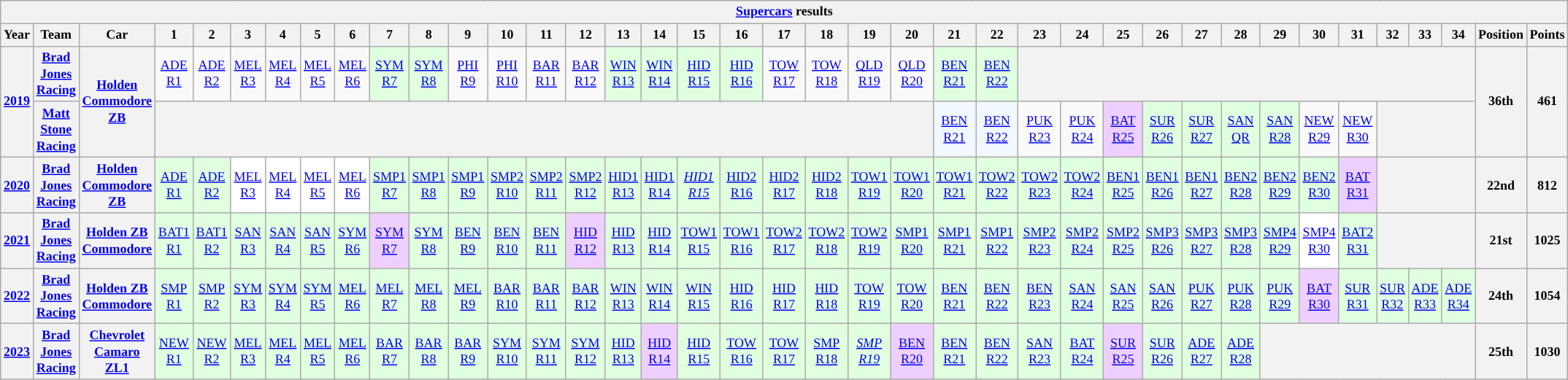<table class="wikitable" style="text-align:center; font-size:75%">
<tr>
<th colspan=39><a href='#'>Supercars</a> results</th>
</tr>
<tr>
<th>Year</th>
<th>Team</th>
<th>Car</th>
<th>1</th>
<th>2</th>
<th>3</th>
<th>4</th>
<th>5</th>
<th>6</th>
<th>7</th>
<th>8</th>
<th>9</th>
<th>10</th>
<th>11</th>
<th>12</th>
<th>13</th>
<th>14</th>
<th>15</th>
<th>16</th>
<th>17</th>
<th>18</th>
<th>19</th>
<th>20</th>
<th>21</th>
<th>22</th>
<th>23</th>
<th>24</th>
<th>25</th>
<th>26</th>
<th>27</th>
<th>28</th>
<th>29</th>
<th>30</th>
<th>31</th>
<th>32</th>
<th>33</th>
<th>34</th>
<th>Position</th>
<th>Points</th>
</tr>
<tr>
<th rowspan=2><a href='#'>2019</a></th>
<th><a href='#'>Brad Jones Racing</a></th>
<th rowspan=2><a href='#'>Holden Commodore ZB</a></th>
<td><a href='#'>ADE<br>R1</a></td>
<td><a href='#'>ADE<br>R2</a></td>
<td><a href='#'>MEL<br>R3</a></td>
<td><a href='#'>MEL<br>R4</a></td>
<td><a href='#'>MEL<br>R5</a></td>
<td><a href='#'>MEL<br>R6</a></td>
<td style="background:#dfffdf"><a href='#'>SYM<br>R7</a><br></td>
<td style="background:#dfffdf"><a href='#'>SYM<br>R8</a><br></td>
<td><a href='#'>PHI<br>R9</a></td>
<td><a href='#'>PHI<br>R10</a></td>
<td><a href='#'>BAR<br>R11</a></td>
<td><a href='#'>BAR<br>R12</a></td>
<td style="background:#dfffdf"><a href='#'>WIN<br>R13</a><br></td>
<td style="background:#dfffdf"><a href='#'>WIN<br>R14</a><br></td>
<td style="background:#dfffdf"><a href='#'>HID<br>R15</a><br></td>
<td style="background:#dfffdf"><a href='#'>HID<br>R16</a><br></td>
<td><a href='#'>TOW<br>R17</a></td>
<td><a href='#'>TOW<br>R18</a></td>
<td><a href='#'>QLD<br>R19</a></td>
<td><a href='#'>QLD<br>R20</a></td>
<td style="background:#dfffdf"><a href='#'>BEN<br>R21</a><br></td>
<td style="background:#dfffdf"><a href='#'>BEN<br>R22</a><br></td>
<th colspan=12></th>
<th rowspan=2>36th</th>
<th rowspan=2>461</th>
</tr>
<tr>
<th><a href='#'>Matt Stone Racing</a></th>
<th colspan=20></th>
<td style="background:#f1f8ff"><a href='#'>BEN<br>R21</a><br></td>
<td style="background:#f1f8ff"><a href='#'>BEN<br>R22</a><br></td>
<td><a href='#'>PUK<br>R23</a></td>
<td><a href='#'>PUK<br>R24</a></td>
<td style="background:#efcfff"><a href='#'>BAT<br>R25</a><br></td>
<td style="background:#dfffdf"><a href='#'>SUR<br>R26</a><br></td>
<td style="background:#dfffdf"><a href='#'>SUR<br>R27</a><br></td>
<td style="background:#dfffdf"><a href='#'>SAN<br>QR</a><br></td>
<td style="background:#dfffdf"><a href='#'>SAN<br>R28</a><br></td>
<td><a href='#'>NEW<br>R29</a></td>
<td><a href='#'>NEW<br>R30</a></td>
<th colspan=3></th>
</tr>
<tr>
<th><a href='#'>2020</a></th>
<th><a href='#'>Brad Jones Racing</a></th>
<th><a href='#'>Holden Commodore ZB</a></th>
<td style="background:#dfffdf"><a href='#'>ADE<br>R1</a><br></td>
<td style="background:#dfffdf"><a href='#'>ADE<br>R2</a><br></td>
<td style="background:#ffffff"><a href='#'>MEL<br>R3</a><br></td>
<td style="background:#ffffff"><a href='#'>MEL<br>R4</a><br></td>
<td style="background:#ffffff"><a href='#'>MEL<br>R5</a><br></td>
<td style="background:#ffffff"><a href='#'>MEL<br>R6</a><br></td>
<td style="background:#dfffdf"><a href='#'>SMP1<br>R7</a><br></td>
<td style="background:#dfffdf"><a href='#'>SMP1<br>R8</a><br></td>
<td style="background:#dfffdf"><a href='#'>SMP1<br>R9</a><br></td>
<td style="background:#dfffdf"><a href='#'>SMP2<br>R10</a><br></td>
<td style="background:#dfffdf"><a href='#'>SMP2<br>R11</a><br></td>
<td style="background:#dfffdf"><a href='#'>SMP2<br>R12</a><br></td>
<td style="background:#dfffdf"><a href='#'>HID1<br>R13</a><br></td>
<td style="background:#dfffdf"><a href='#'>HID1<br>R14</a><br></td>
<td style="background:#dfffdf"><em><a href='#'>HID1<br>R15</a><br></em></td>
<td style="background:#dfffdf"><a href='#'>HID2<br>R16</a><br></td>
<td style="background:#dfffdf"><a href='#'>HID2<br>R17</a><br></td>
<td style="background:#dfffdf"><a href='#'>HID2<br>R18</a><br></td>
<td style="background:#dfffdf"><a href='#'>TOW1<br>R19</a><br></td>
<td style="background:#dfffdf"><a href='#'>TOW1<br>R20</a><br></td>
<td style="background:#dfffdf"><a href='#'>TOW1<br>R21</a><br></td>
<td style="background:#dfffdf"><a href='#'>TOW2<br>R22</a><br></td>
<td style="background:#dfffdf"><a href='#'>TOW2<br>R23</a><br></td>
<td style="background:#dfffdf"><a href='#'>TOW2<br>R24</a><br></td>
<td style="background:#dfffdf"><a href='#'>BEN1<br>R25</a><br></td>
<td style="background:#dfffdf"><a href='#'>BEN1<br>R26</a><br></td>
<td style="background:#dfffdf"><a href='#'>BEN1<br>R27</a><br></td>
<td style="background:#dfffdf"><a href='#'>BEN2<br>R28</a><br></td>
<td style="background:#dfffdf"><a href='#'>BEN2<br>R29</a><br></td>
<td style="background:#dfffdf"><a href='#'>BEN2<br>R30</a><br></td>
<td style="background:#efcfff"><a href='#'>BAT<br>R31</a><br></td>
<th colspan=3></th>
<th>22nd</th>
<th>812</th>
</tr>
<tr>
<th><a href='#'>2021</a></th>
<th><a href='#'>Brad Jones Racing</a></th>
<th><a href='#'>Holden ZB Commodore</a></th>
<td style="background:#dfffdf"><a href='#'>BAT1<br>R1</a><br></td>
<td style="background:#dfffdf"><a href='#'>BAT1<br>R2</a><br></td>
<td style="background:#dfffdf"><a href='#'>SAN<br>R3</a><br></td>
<td style="background:#dfffdf"><a href='#'>SAN<br>R4</a><br></td>
<td style="background:#dfffdf"><a href='#'>SAN<br>R5</a><br></td>
<td style="background:#dfffdf"><a href='#'>SYM<br>R6</a><br></td>
<td style="background:#efcfff"><a href='#'>SYM<br>R7</a><br></td>
<td style="background:#dfffdf"><a href='#'>SYM<br>R8</a><br></td>
<td style="background:#dfffdf"><a href='#'>BEN<br>R9</a><br></td>
<td style="background:#dfffdf"><a href='#'>BEN<br>R10</a><br></td>
<td style="background:#dfffdf"><a href='#'>BEN<br>R11</a><br></td>
<td style="background:#efcfff"><a href='#'>HID<br>R12</a><br></td>
<td style="background:#dfffdf"><a href='#'>HID<br>R13</a><br></td>
<td style="background:#dfffdf"><a href='#'>HID<br>R14</a><br></td>
<td style="background:#dfffdf"><a href='#'>TOW1<br>R15</a><br></td>
<td style="background:#dfffdf"><a href='#'>TOW1<br>R16</a><br></td>
<td style="background:#dfffdf"><a href='#'>TOW2<br>R17</a><br></td>
<td style="background:#dfffdf"><a href='#'>TOW2<br>R18</a><br></td>
<td style="background:#dfffdf"><a href='#'>TOW2<br>R19</a><br></td>
<td style="background:#dfffdf"><a href='#'>SMP1<br>R20</a><br></td>
<td style="background:#dfffdf"><a href='#'>SMP1<br>R21</a><br></td>
<td style="background:#dfffdf"><a href='#'>SMP1<br>R22</a><br></td>
<td style="background:#dfffdf"><a href='#'>SMP2<br>R23</a><br></td>
<td style="background:#dfffdf"><a href='#'>SMP2<br>R24</a><br></td>
<td style="background:#dfffdf"><a href='#'>SMP2<br>R25</a><br></td>
<td style="background:#dfffdf"><a href='#'>SMP3<br>R26</a><br></td>
<td style="background:#dfffdf"><a href='#'>SMP3<br>R27</a><br></td>
<td style="background:#dfffdf"><a href='#'>SMP3<br>R28</a><br></td>
<td style="background:#dfffdf"><a href='#'>SMP4<br>R29</a><br></td>
<td style="background:#ffffff"><a href='#'>SMP4<br>R30</a><br></td>
<td style="background:#dfffdf"><a href='#'>BAT2<br>R31</a><br></td>
<th colspan=3></th>
<th>21st</th>
<th>1025</th>
</tr>
<tr>
<th><a href='#'>2022</a></th>
<th><a href='#'>Brad Jones Racing</a></th>
<th><a href='#'>Holden ZB Commodore</a></th>
<td style="background:#dfffdf"><a href='#'>SMP<br>R1</a><br></td>
<td style="background:#dfffdf"><a href='#'>SMP<br>R2</a><br></td>
<td style="background:#dfffdf"><a href='#'>SYM<br>R3</a><br></td>
<td style="background:#dfffdf"><a href='#'>SYM<br>R4</a><br></td>
<td style="background:#dfffdf"><a href='#'>SYM<br>R5</a><br></td>
<td style="background:#dfffdf"><a href='#'>MEL<br>R6</a><br></td>
<td style="background:#dfffdf"><a href='#'>MEL<br>R7</a><br></td>
<td style="background:#dfffdf"><a href='#'>MEL<br>R8</a><br></td>
<td style="background:#dfffdf"><a href='#'>MEL<br>R9</a><br></td>
<td style="background:#dfffdf"><a href='#'>BAR<br>R10</a><br></td>
<td style="background:#dfffdf"><a href='#'>BAR<br>R11</a><br></td>
<td style="background:#dfffdf"><a href='#'>BAR<br>R12</a><br></td>
<td style="background:#dfffdf"><a href='#'>WIN<br>R13</a><br></td>
<td style="background:#dfffdf"><a href='#'>WIN<br>R14</a><br></td>
<td style="background:#dfffdf"><a href='#'>WIN<br>R15</a><br></td>
<td style="background:#dfffdf"><a href='#'>HID<br>R16</a><br></td>
<td style="background:#dfffdf"><a href='#'>HID<br>R17</a><br></td>
<td style="background:#dfffdf"><a href='#'>HID<br>R18</a><br></td>
<td style="background:#dfffdf"><a href='#'>TOW<br>R19</a><br></td>
<td style="background:#dfffdf"><a href='#'>TOW<br>R20</a><br></td>
<td style="background:#dfffdf"><a href='#'>BEN<br>R21</a><br></td>
<td style="background:#dfffdf"><a href='#'>BEN<br>R22</a><br></td>
<td style="background:#dfffdf"><a href='#'>BEN<br>R23</a><br></td>
<td style="background:#dfffdf"><a href='#'>SAN<br>R24</a><br></td>
<td style="background:#dfffdf"><a href='#'>SAN<br>R25</a><br></td>
<td style="background:#dfffdf"><a href='#'>SAN<br>R26</a><br></td>
<td style="background:#dfffdf"><a href='#'>PUK<br>R27</a><br></td>
<td style="background:#dfffdf"><a href='#'>PUK<br>R28</a><br></td>
<td style="background:#dfffdf"><a href='#'>PUK<br>R29</a><br></td>
<td style="background:#efcfff"><a href='#'>BAT<br>R30</a><br></td>
<td style="background:#dfffdf"><a href='#'>SUR<br>R31</a><br></td>
<td style="background:#dfffdf"><a href='#'>SUR<br>R32</a><br></td>
<td style="background:#dfffdf"><a href='#'>ADE<br>R33</a><br></td>
<td style="background:#dfffdf"><a href='#'>ADE<br>R34</a><br></td>
<th>24th</th>
<th>1054</th>
</tr>
<tr>
<th><a href='#'>2023</a></th>
<th><a href='#'>Brad Jones Racing</a></th>
<th><a href='#'>Chevrolet Camaro ZL1</a></th>
<td style=background:#dfffdf><a href='#'>NEW<br>R1</a><br></td>
<td style=background:#dfffdf><a href='#'>NEW<br>R2</a><br></td>
<td style=background:#dfffdf><a href='#'>MEL<br>R3</a><br></td>
<td style=background:#dfffdf><a href='#'>MEL<br>R4</a><br></td>
<td style=background:#dfffdf><a href='#'>MEL<br>R5</a><br></td>
<td style=background:#dfffdf><a href='#'>MEL<br>R6</a><br></td>
<td style=background:#dfffdf><a href='#'>BAR<br>R7</a><br></td>
<td style=background:#dfffdf><a href='#'>BAR<br>R8</a><br></td>
<td style=background:#dfffdf><a href='#'>BAR<br>R9</a><br></td>
<td style=background:#dfffdf><a href='#'>SYM<br>R10</a><br></td>
<td style=background:#dfffdf><a href='#'>SYM<br>R11</a><br></td>
<td style=background:#dfffdf><a href='#'>SYM<br>R12</a><br></td>
<td style=background:#dfffdf><a href='#'>HID<br>R13</a><br></td>
<td style=background:#efcfff><a href='#'>HID<br>R14</a><br></td>
<td style=background:#dfffdf><a href='#'>HID<br>R15</a><br></td>
<td style=background:#dfffdf><a href='#'>TOW<br>R16</a><br></td>
<td style=background:#dfffdf><a href='#'>TOW<br>R17</a><br></td>
<td style=background:#dfffdf><a href='#'>SMP<br>R18</a><br></td>
<td style=background:#dfffdf><em><a href='#'>SMP<br>R19</a><br></em></td>
<td style=background:#efcfff><a href='#'>BEN<br>R20</a><br></td>
<td style=background:#dfffdf><a href='#'>BEN<br>R21</a><br></td>
<td style=background:#dfffdf><a href='#'>BEN<br>R22</a><br></td>
<td style=background:#dfffdf><a href='#'>SAN<br>R23</a><br></td>
<td style=background:#dfffdf><a href='#'>BAT<br>R24</a><br></td>
<td style=background:#efcfff><a href='#'>SUR<br>R25</a><br></td>
<td style=background:#dfffdf><a href='#'>SUR<br>R26</a><br></td>
<td style=background:#dfffdf><a href='#'>ADE<br>R27</a><br></td>
<td style=background:#dfffdf><a href='#'>ADE<br>R28</a><br></td>
<th colspan=6></th>
<th>25th</th>
<th>1030</th>
</tr>
</table>
